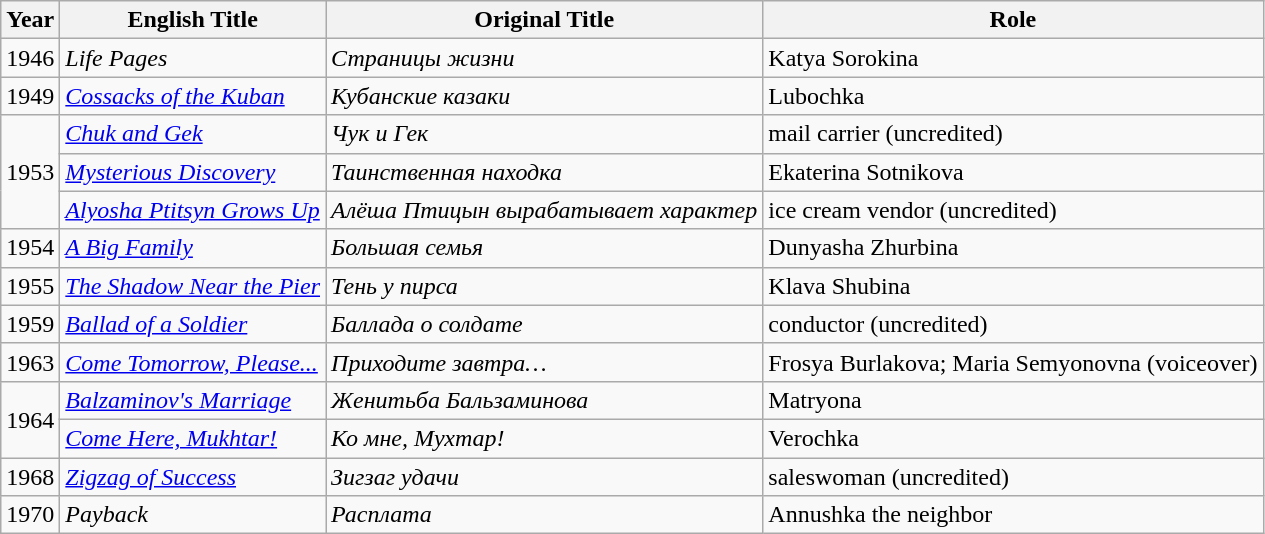<table class="wikitable">
<tr>
<th>Year</th>
<th>English Title</th>
<th>Original Title</th>
<th>Role</th>
</tr>
<tr>
<td>1946</td>
<td><em>Life Pages</em></td>
<td><em>Страницы жизни</em></td>
<td>Katya Sorokina</td>
</tr>
<tr>
<td>1949</td>
<td><em><a href='#'>Cossacks of the Kuban</a></em></td>
<td><em>Кубанские казаки</em></td>
<td>Lubochka</td>
</tr>
<tr>
<td rowspan="3">1953</td>
<td><em><a href='#'>Chuk and Gek</a></em></td>
<td><em>Чук и Гек</em></td>
<td>mail carrier (uncredited)</td>
</tr>
<tr>
<td><em><a href='#'>Mysterious Discovery</a></em></td>
<td><em>Таинственная находка</em></td>
<td>Ekaterina Sotnikova</td>
</tr>
<tr>
<td><em><a href='#'>Alyosha Ptitsyn Grows Up</a></em></td>
<td><em>Алёша Птицын вырабатывает характер</em></td>
<td>ice cream vendor (uncredited)</td>
</tr>
<tr>
<td>1954</td>
<td><em><a href='#'>A Big Family</a></em></td>
<td><em>Большая семья</em></td>
<td>Dunyasha Zhurbina</td>
</tr>
<tr>
<td>1955</td>
<td><em><a href='#'>The Shadow Near the Pier</a></em></td>
<td><em>Тень у пирса</em></td>
<td>Klava Shubina</td>
</tr>
<tr>
<td>1959</td>
<td><em><a href='#'>Ballad of a Soldier</a></em></td>
<td><em>Баллада о солдате</em></td>
<td>conductor (uncredited)</td>
</tr>
<tr>
<td>1963</td>
<td><em><a href='#'>Come Tomorrow, Please...</a></em></td>
<td><em>Приходите завтра…</em></td>
<td>Frosya Burlakova; Maria Semyonovna (voiceover)</td>
</tr>
<tr>
<td rowspan="2">1964</td>
<td><em><a href='#'>Balzaminov's Marriage</a></em></td>
<td><em>Женитьба Бальзаминова</em></td>
<td>Matryona</td>
</tr>
<tr>
<td><em><a href='#'>Come Here, Mukhtar!</a></em></td>
<td><em>Ко мне, Мухтар!</em></td>
<td>Verochka</td>
</tr>
<tr>
<td>1968</td>
<td><em><a href='#'>Zigzag of Success</a></em></td>
<td><em>Зигзаг удачи</em></td>
<td>saleswoman (uncredited)</td>
</tr>
<tr>
<td>1970</td>
<td><em>Payback</em></td>
<td><em>Расплата</em></td>
<td>Annushka the neighbor</td>
</tr>
</table>
